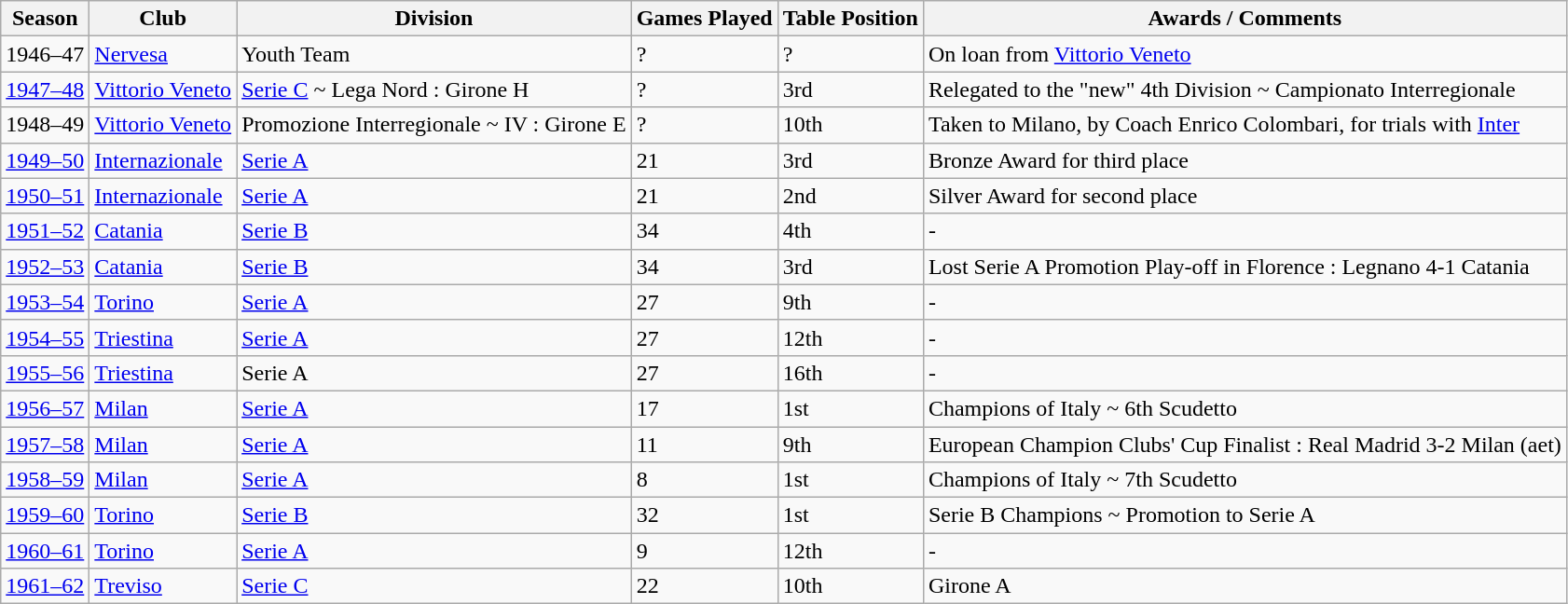<table class="wikitable">
<tr>
<th>Season</th>
<th>Club</th>
<th>Division</th>
<th>Games Played</th>
<th>Table Position</th>
<th>Awards / Comments</th>
</tr>
<tr>
<td>1946–47</td>
<td><a href='#'>Nervesa</a></td>
<td>Youth Team</td>
<td>?</td>
<td>?</td>
<td>On loan from <a href='#'>Vittorio Veneto</a></td>
</tr>
<tr>
<td><a href='#'>1947–48</a></td>
<td><a href='#'>Vittorio Veneto</a></td>
<td><a href='#'>Serie C</a> ~ Lega Nord : Girone H</td>
<td>?</td>
<td>3rd</td>
<td>Relegated to the "new" 4th Division ~ Campionato Interregionale</td>
</tr>
<tr>
<td>1948–49</td>
<td><a href='#'>Vittorio Veneto</a></td>
<td>Promozione Interregionale ~ IV : Girone E</td>
<td>?</td>
<td>10th</td>
<td>Taken to Milano, by Coach Enrico Colombari, for trials with <a href='#'>Inter</a></td>
</tr>
<tr>
<td><a href='#'>1949–50</a></td>
<td><a href='#'>Internazionale</a></td>
<td><a href='#'>Serie A</a></td>
<td>21</td>
<td>3rd</td>
<td>Bronze Award for third place</td>
</tr>
<tr>
<td><a href='#'>1950–51</a></td>
<td><a href='#'>Internazionale</a></td>
<td><a href='#'>Serie A</a></td>
<td>21</td>
<td>2nd</td>
<td>Silver Award for second place</td>
</tr>
<tr>
<td><a href='#'>1951–52</a></td>
<td><a href='#'>Catania</a></td>
<td><a href='#'>Serie B</a></td>
<td>34</td>
<td>4th</td>
<td>-</td>
</tr>
<tr>
<td><a href='#'>1952–53</a></td>
<td><a href='#'>Catania</a></td>
<td><a href='#'>Serie B</a></td>
<td>34</td>
<td>3rd</td>
<td>Lost Serie A Promotion Play-off in Florence : Legnano 4-1 Catania</td>
</tr>
<tr>
<td><a href='#'>1953–54</a></td>
<td><a href='#'>Torino</a></td>
<td><a href='#'>Serie A</a></td>
<td>27</td>
<td>9th</td>
<td>-</td>
</tr>
<tr>
<td><a href='#'>1954–55</a></td>
<td><a href='#'>Triestina</a></td>
<td><a href='#'>Serie A</a></td>
<td>27</td>
<td>12th</td>
<td>-</td>
</tr>
<tr>
<td><a href='#'>1955–56</a></td>
<td><a href='#'>Triestina</a></td>
<td>Serie A</td>
<td>27</td>
<td>16th</td>
<td>-</td>
</tr>
<tr>
<td><a href='#'>1956–57</a></td>
<td><a href='#'>Milan</a></td>
<td><a href='#'>Serie A</a></td>
<td>17</td>
<td>1st</td>
<td>Champions of Italy ~ 6th Scudetto</td>
</tr>
<tr>
<td><a href='#'>1957–58</a></td>
<td><a href='#'>Milan</a></td>
<td><a href='#'>Serie A</a></td>
<td>11</td>
<td>9th</td>
<td>European Champion Clubs' Cup Finalist : Real Madrid 3-2 Milan (aet)</td>
</tr>
<tr>
<td><a href='#'>1958–59</a></td>
<td><a href='#'>Milan</a></td>
<td><a href='#'>Serie A</a></td>
<td>8</td>
<td>1st</td>
<td>Champions of Italy ~ 7th Scudetto</td>
</tr>
<tr>
<td><a href='#'>1959–60</a></td>
<td><a href='#'>Torino</a></td>
<td><a href='#'>Serie B</a></td>
<td>32</td>
<td>1st</td>
<td>Serie B Champions ~ Promotion to Serie A</td>
</tr>
<tr>
<td><a href='#'>1960–61</a></td>
<td><a href='#'>Torino</a></td>
<td><a href='#'>Serie A</a></td>
<td>9</td>
<td>12th</td>
<td>-</td>
</tr>
<tr>
<td><a href='#'>1961–62</a></td>
<td><a href='#'>Treviso</a></td>
<td><a href='#'>Serie C</a></td>
<td>22</td>
<td>10th</td>
<td>Girone A</td>
</tr>
</table>
